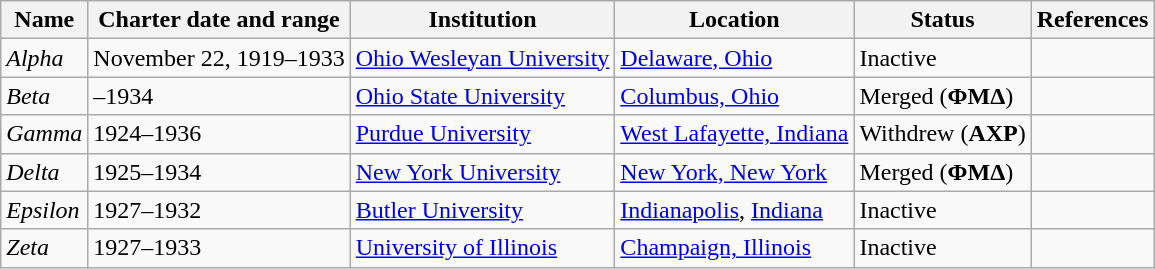<table class="wikitable sortable">
<tr>
<th>Name</th>
<th>Charter date and range</th>
<th>Institution</th>
<th>Location</th>
<th>Status</th>
<th>References</th>
</tr>
<tr>
<td><em>Alpha</em></td>
<td>November 22, 1919–1933</td>
<td><a href='#'>Ohio Wesleyan University</a></td>
<td><a href='#'>Delaware, Ohio</a></td>
<td>Inactive</td>
<td></td>
</tr>
<tr>
<td><em>Beta</em></td>
<td>–1934</td>
<td><a href='#'>Ohio State University</a></td>
<td><a href='#'>Columbus, Ohio</a></td>
<td>Merged (<strong>ΦΜΔ</strong>)</td>
<td></td>
</tr>
<tr>
<td><em>Gamma</em></td>
<td>1924–1936</td>
<td><a href='#'>Purdue University</a></td>
<td><a href='#'>West Lafayette, Indiana</a></td>
<td>Withdrew (<strong>ΑΧΡ</strong>)</td>
<td></td>
</tr>
<tr>
<td><em>Delta</em></td>
<td>1925–1934</td>
<td><a href='#'>New York University</a></td>
<td><a href='#'>New York, New York</a></td>
<td>Merged (<strong>ΦΜΔ</strong>)</td>
<td></td>
</tr>
<tr>
<td><em>Epsilon</em></td>
<td>1927–1932</td>
<td><a href='#'>Butler University</a></td>
<td><a href='#'>Indianapolis</a>, <a href='#'>Indiana</a></td>
<td>Inactive</td>
<td></td>
</tr>
<tr>
<td><em>Zeta</em></td>
<td>1927–1933</td>
<td><a href='#'>University of Illinois</a></td>
<td><a href='#'>Champaign, Illinois</a></td>
<td>Inactive</td>
<td></td>
</tr>
</table>
